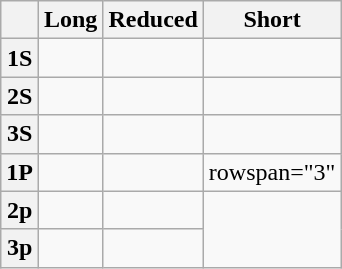<table class="wikitable" style="text-align: center;">
<tr>
<th></th>
<th>Long</th>
<th>Reduced</th>
<th>Short</th>
</tr>
<tr>
<th>1S</th>
<td></td>
<td></td>
<td></td>
</tr>
<tr>
<th>2S</th>
<td></td>
<td></td>
<td></td>
</tr>
<tr>
<th>3S</th>
<td></td>
<td></td>
<td></td>
</tr>
<tr>
<th>1P</th>
<td></td>
<td></td>
<td>rowspan="3" </td>
</tr>
<tr>
<th>2p</th>
<td></td>
<td></td>
</tr>
<tr>
<th>3p</th>
<td></td>
<td></td>
</tr>
</table>
